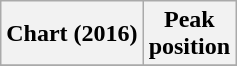<table class="wikitable sortable plainrowheaders" style="text-align:center">
<tr>
<th scope="col">Chart (2016)</th>
<th scope="col">Peak<br>position</th>
</tr>
<tr>
</tr>
</table>
